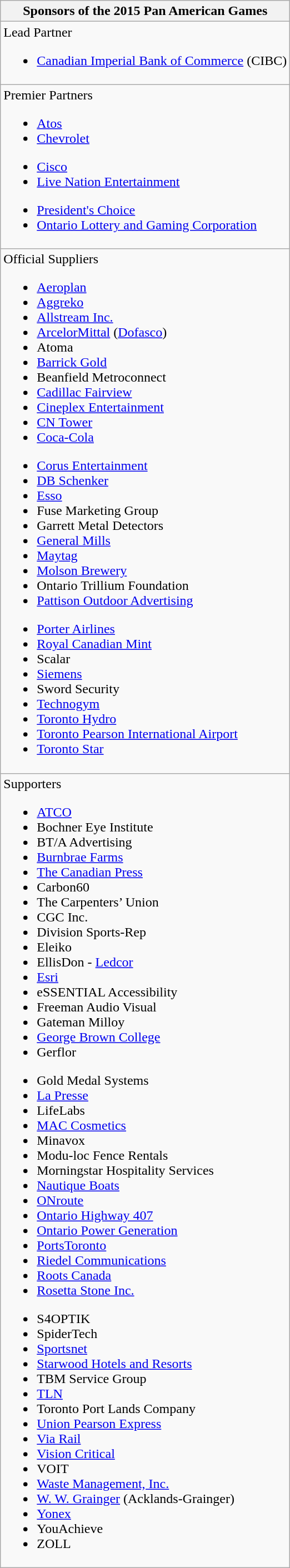<table class="wikitable collapsible " style="float:center; margin:10px;">
<tr>
<th>Sponsors of the 2015 Pan American Games</th>
</tr>
<tr>
<td>Lead Partner<br>
<ul><li><a href='#'>Canadian Imperial Bank of Commerce</a> (CIBC)</li></ul></td>
</tr>
<tr>
<td>Premier Partners<br>
<ul><li><a href='#'>Atos</a></li><li><a href='#'>Chevrolet</a></li></ul><ul><li><a href='#'>Cisco</a></li><li><a href='#'>Live Nation Entertainment</a></li></ul><ul><li><a href='#'>President's Choice</a></li><li><a href='#'>Ontario Lottery and Gaming Corporation</a></li></ul></td>
</tr>
<tr>
<td>Official Suppliers<br>
<ul><li><a href='#'>Aeroplan</a></li><li><a href='#'>Aggreko</a></li><li><a href='#'>Allstream Inc.</a></li><li><a href='#'>ArcelorMittal</a> (<a href='#'>Dofasco</a>)</li><li>Atoma</li><li><a href='#'>Barrick Gold</a></li><li>Beanfield Metroconnect</li><li><a href='#'>Cadillac Fairview</a></li><li><a href='#'>Cineplex Entertainment</a></li><li><a href='#'>CN Tower</a></li><li><a href='#'>Coca-Cola</a></li></ul><ul><li><a href='#'>Corus Entertainment</a></li><li><a href='#'>DB Schenker</a></li><li><a href='#'>Esso</a></li><li>Fuse Marketing Group</li><li>Garrett Metal Detectors</li><li><a href='#'>General Mills</a></li><li><a href='#'>Maytag</a></li><li><a href='#'>Molson Brewery</a></li><li>Ontario Trillium Foundation</li><li><a href='#'>Pattison Outdoor Advertising</a></li></ul><ul><li><a href='#'>Porter Airlines</a></li><li><a href='#'>Royal Canadian Mint</a></li><li>Scalar</li><li><a href='#'>Siemens</a></li><li>Sword Security</li><li><a href='#'>Technogym</a></li><li><a href='#'>Toronto Hydro</a></li><li><a href='#'>Toronto Pearson International Airport</a></li><li><a href='#'>Toronto Star</a></li></ul></td>
</tr>
<tr>
<td>Supporters<br>
<ul><li><a href='#'>ATCO</a></li><li>Bochner Eye Institute</li><li>BT/A Advertising</li><li><a href='#'>Burnbrae Farms</a></li><li><a href='#'>The Canadian Press</a></li><li>Carbon60</li><li>The Carpenters’ Union</li><li>CGC Inc.</li><li>Division Sports-Rep</li><li>Eleiko</li><li>EllisDon - <a href='#'>Ledcor</a></li><li><a href='#'>Esri</a></li><li>eSSENTIAL Accessibility</li><li>Freeman Audio Visual</li><li>Gateman Milloy</li><li><a href='#'>George Brown College</a></li><li>Gerflor</li></ul><ul><li>Gold Medal Systems</li><li><a href='#'>La Presse</a></li><li>LifeLabs</li><li><a href='#'>MAC Cosmetics</a></li><li>Minavox</li><li>Modu-loc Fence Rentals</li><li>Morningstar Hospitality Services</li><li><a href='#'>Nautique Boats</a></li><li><a href='#'>ONroute</a></li><li><a href='#'>Ontario Highway 407</a></li><li><a href='#'>Ontario Power Generation</a></li><li><a href='#'>PortsToronto</a></li><li><a href='#'>Riedel Communications</a></li><li><a href='#'>Roots Canada</a></li><li><a href='#'>Rosetta Stone Inc.</a></li></ul><ul><li>S4OPTIK</li><li>SpiderTech</li><li><a href='#'>Sportsnet</a></li><li><a href='#'>Starwood Hotels and Resorts</a></li><li>TBM Service Group</li><li><a href='#'>TLN</a></li><li>Toronto Port Lands Company</li><li><a href='#'>Union Pearson Express</a></li><li><a href='#'>Via Rail</a></li><li><a href='#'>Vision Critical</a></li><li>VOIT</li><li><a href='#'>Waste Management, Inc.</a></li><li><a href='#'>W. W. Grainger</a> (Acklands-Grainger)</li><li><a href='#'>Yonex</a></li><li>YouAchieve</li><li>ZOLL</li></ul></td>
</tr>
</table>
